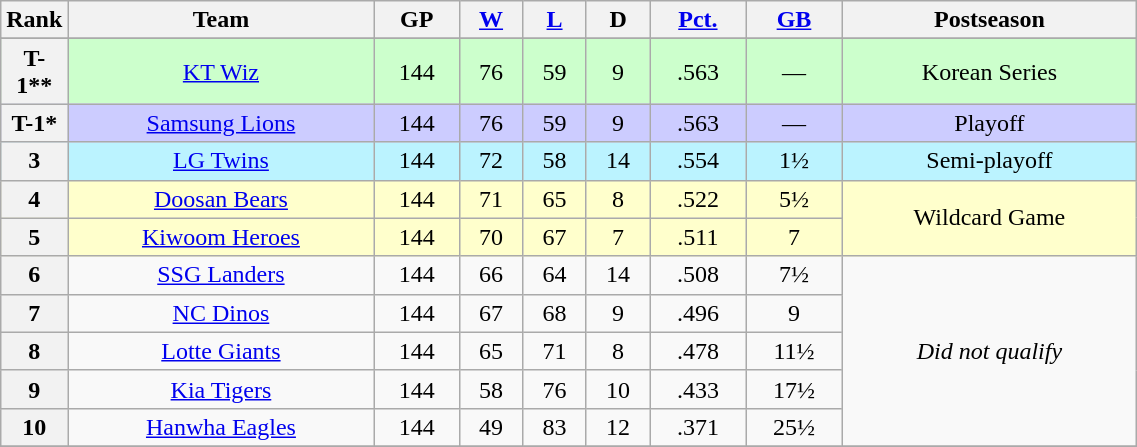<table class="wikitable plainrowheaders" width="60%" style="text-align:center;">
<tr>
<th scope="col" width="5%">Rank</th>
<th>Team</th>
<th>GP</th>
<th><a href='#'>W</a></th>
<th><a href='#'>L</a></th>
<th>D</th>
<th><a href='#'>Pct.</a></th>
<th><a href='#'>GB</a></th>
<th>Postseason</th>
</tr>
<tr>
</tr>
<tr style="background-color:#ccffcc;">
<th>T-1**</th>
<td><a href='#'>KT Wiz</a></td>
<td>144</td>
<td>76</td>
<td>59</td>
<td>9</td>
<td>.563</td>
<td>—</td>
<td>Korean Series</td>
</tr>
<tr style="background-color:#ccccff;">
<th>T-1*</th>
<td><a href='#'>Samsung Lions</a></td>
<td>144</td>
<td>76</td>
<td>59</td>
<td>9</td>
<td>.563</td>
<td>—</td>
<td>Playoff</td>
</tr>
<tr style="background-color:#BBF3FF;">
<th>3</th>
<td><a href='#'>LG Twins</a></td>
<td>144</td>
<td>72</td>
<td>58</td>
<td>14</td>
<td>.554</td>
<td>1½</td>
<td>Semi-playoff</td>
</tr>
<tr style="background-color:#ffffcc;">
<th>4</th>
<td><a href='#'>Doosan Bears</a></td>
<td>144</td>
<td>71</td>
<td>65</td>
<td>8</td>
<td>.522</td>
<td>5½</td>
<td rowspan="2">Wildcard Game</td>
</tr>
<tr style="background-color:#ffffcc;">
<th>5</th>
<td><a href='#'>Kiwoom Heroes</a></td>
<td>144</td>
<td>70</td>
<td>67</td>
<td>7</td>
<td>.511</td>
<td>7</td>
</tr>
<tr>
<th>6</th>
<td><a href='#'>SSG Landers</a></td>
<td>144</td>
<td>66</td>
<td>64</td>
<td>14</td>
<td>.508</td>
<td>7½</td>
<td rowspan="5"><em>Did not qualify</em></td>
</tr>
<tr>
<th>7</th>
<td><a href='#'>NC Dinos</a></td>
<td>144</td>
<td>67</td>
<td>68</td>
<td>9</td>
<td>.496</td>
<td>9</td>
</tr>
<tr>
<th>8</th>
<td><a href='#'>Lotte Giants</a></td>
<td>144</td>
<td>65</td>
<td>71</td>
<td>8</td>
<td>.478</td>
<td>11½</td>
</tr>
<tr>
<th>9</th>
<td><a href='#'>Kia Tigers</a></td>
<td>144</td>
<td>58</td>
<td>76</td>
<td>10</td>
<td>.433</td>
<td>17½</td>
</tr>
<tr>
<th>10</th>
<td><a href='#'>Hanwha Eagles</a></td>
<td>144</td>
<td>49</td>
<td>83</td>
<td>12</td>
<td>.371</td>
<td>25½</td>
</tr>
<tr>
</tr>
</table>
